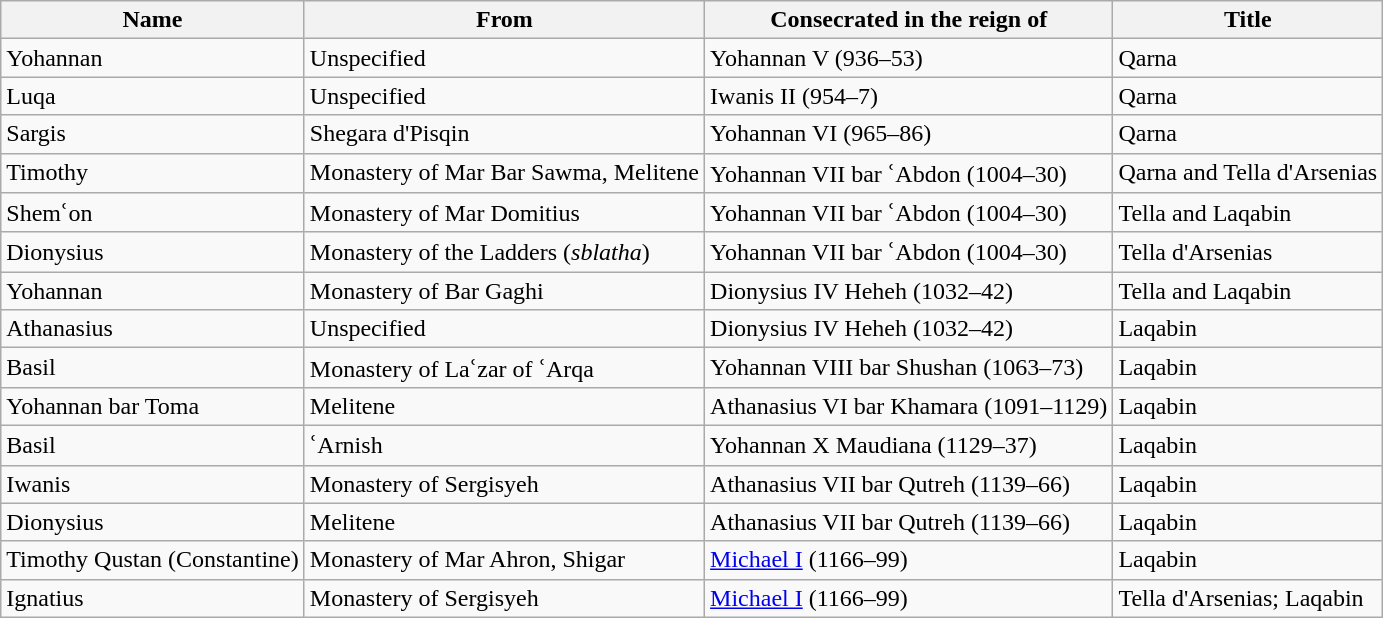<table class="wikitable">
<tr>
<th>Name</th>
<th>From</th>
<th>Consecrated in the reign of</th>
<th>Title</th>
</tr>
<tr>
<td>Yohannan</td>
<td>Unspecified</td>
<td>Yohannan V (936–53)</td>
<td>Qarna</td>
</tr>
<tr>
<td>Luqa</td>
<td>Unspecified</td>
<td>Iwanis II (954–7)</td>
<td>Qarna</td>
</tr>
<tr>
<td>Sargis</td>
<td>Shegara d'Pisqin</td>
<td>Yohannan VI (965–86)</td>
<td>Qarna</td>
</tr>
<tr>
<td>Timothy</td>
<td>Monastery of Mar Bar Sawma, Melitene</td>
<td>Yohannan VII bar ʿAbdon (1004–30)</td>
<td>Qarna and Tella d'Arsenias</td>
</tr>
<tr>
<td>Shemʿon</td>
<td>Monastery of Mar Domitius</td>
<td>Yohannan VII bar ʿAbdon (1004–30)</td>
<td>Tella and Laqabin</td>
</tr>
<tr>
<td>Dionysius</td>
<td>Monastery of the Ladders (<em>sblatha</em>)</td>
<td>Yohannan VII bar ʿAbdon (1004–30)</td>
<td>Tella d'Arsenias</td>
</tr>
<tr>
<td>Yohannan</td>
<td>Monastery of Bar Gaghi</td>
<td>Dionysius IV Heheh (1032–42)</td>
<td>Tella and Laqabin</td>
</tr>
<tr>
<td>Athanasius</td>
<td>Unspecified</td>
<td>Dionysius IV Heheh (1032–42)</td>
<td>Laqabin</td>
</tr>
<tr>
<td>Basil</td>
<td>Monastery of Laʿzar of ʿArqa</td>
<td>Yohannan VIII bar Shushan (1063–73)</td>
<td>Laqabin</td>
</tr>
<tr>
<td>Yohannan bar Toma</td>
<td>Melitene</td>
<td>Athanasius VI bar Khamara (1091–1129)</td>
<td>Laqabin</td>
</tr>
<tr>
<td>Basil</td>
<td>ʿArnish</td>
<td>Yohannan X Maudiana (1129–37)</td>
<td>Laqabin</td>
</tr>
<tr>
<td>Iwanis</td>
<td>Monastery of Sergisyeh</td>
<td>Athanasius VII bar Qutreh (1139–66)</td>
<td>Laqabin</td>
</tr>
<tr>
<td>Dionysius</td>
<td>Melitene</td>
<td>Athanasius VII bar Qutreh (1139–66)</td>
<td>Laqabin</td>
</tr>
<tr>
<td>Timothy Qustan (Constantine)</td>
<td>Monastery of Mar Ahron, Shigar</td>
<td><a href='#'>Michael I</a> (1166–99)</td>
<td>Laqabin</td>
</tr>
<tr>
<td>Ignatius</td>
<td>Monastery of Sergisyeh</td>
<td><a href='#'>Michael I</a> (1166–99)</td>
<td>Tella d'Arsenias; Laqabin</td>
</tr>
</table>
